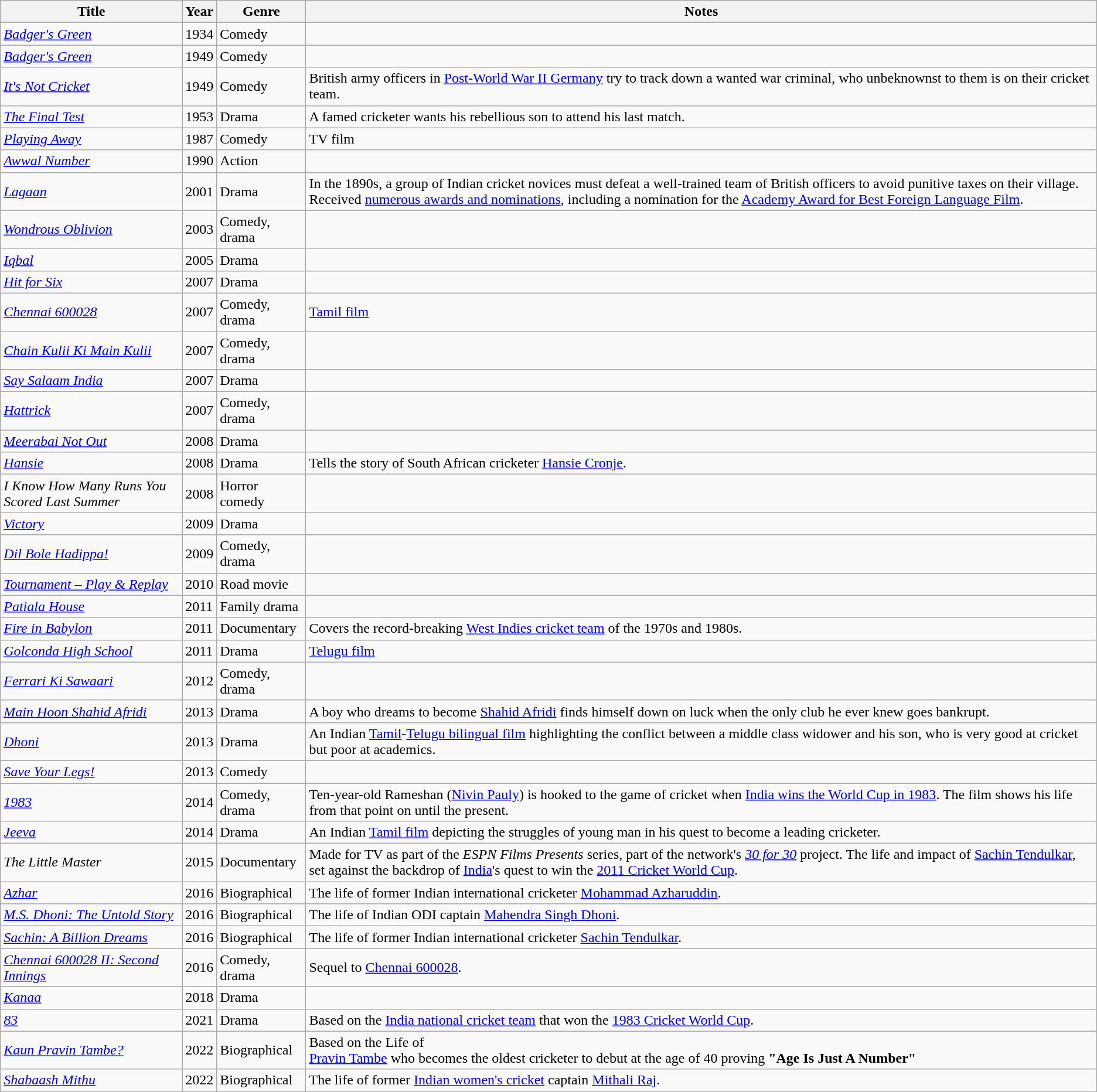<table class="wikitable sortable">
<tr>
<th>Title</th>
<th>Year</th>
<th>Genre</th>
<th>Notes</th>
</tr>
<tr>
<td><em><a href='#'>Badger's Green</a></em></td>
<td>1934</td>
<td>Comedy</td>
<td></td>
</tr>
<tr>
<td><em><a href='#'>Badger's Green</a></em></td>
<td>1949</td>
<td>Comedy</td>
<td></td>
</tr>
<tr>
<td><em><a href='#'>It's Not Cricket</a></em></td>
<td>1949</td>
<td>Comedy</td>
<td>British army officers in <a href='#'>Post-World War II Germany</a> try to track down a wanted war criminal, who unbeknownst to them is on their cricket team.</td>
</tr>
<tr>
<td><em><a href='#'>The Final Test</a></em></td>
<td>1953</td>
<td>Drama</td>
<td>A famed cricketer wants his rebellious son to attend his last match.</td>
</tr>
<tr>
<td><em><a href='#'>Playing Away</a></em></td>
<td>1987</td>
<td>Comedy</td>
<td>TV film</td>
</tr>
<tr>
<td><em><a href='#'>Awwal Number</a></em></td>
<td>1990</td>
<td>Action</td>
<td></td>
</tr>
<tr>
<td><em><a href='#'>Lagaan</a></em></td>
<td>2001</td>
<td>Drama</td>
<td>In the 1890s, a group of Indian cricket novices must defeat a well-trained team of British officers to avoid punitive taxes on their village. Received <a href='#'>numerous awards and nominations</a>, including a nomination for the <a href='#'>Academy Award for Best Foreign Language Film</a>.</td>
</tr>
<tr>
<td><em><a href='#'>Wondrous Oblivion</a></em></td>
<td>2003</td>
<td>Comedy, drama</td>
<td></td>
</tr>
<tr>
<td><em><a href='#'>Iqbal</a></em></td>
<td>2005</td>
<td>Drama</td>
<td></td>
</tr>
<tr>
<td><em><a href='#'>Hit for Six</a></em></td>
<td>2007</td>
<td>Drama</td>
<td></td>
</tr>
<tr>
<td><em><a href='#'>Chennai 600028</a></em></td>
<td>2007</td>
<td>Comedy, drama</td>
<td><a href='#'>Tamil film</a></td>
</tr>
<tr>
<td><em><a href='#'>Chain Kulii Ki Main Kulii</a></em></td>
<td>2007</td>
<td>Comedy, drama</td>
<td></td>
</tr>
<tr>
<td><em><a href='#'>Say Salaam India</a></em></td>
<td>2007</td>
<td>Drama</td>
<td></td>
</tr>
<tr>
<td><em><a href='#'>Hattrick</a></em></td>
<td>2007</td>
<td>Comedy, drama</td>
<td></td>
</tr>
<tr>
<td><em><a href='#'>Meerabai Not Out</a></em></td>
<td>2008</td>
<td>Drama</td>
<td></td>
</tr>
<tr>
<td><em><a href='#'>Hansie</a></em></td>
<td>2008</td>
<td>Drama</td>
<td>Tells the story of South African cricketer <a href='#'>Hansie Cronje</a>.</td>
</tr>
<tr>
<td><em>I Know How Many Runs You Scored Last Summer</em></td>
<td>2008</td>
<td>Horror comedy</td>
<td></td>
</tr>
<tr>
<td><em><a href='#'>Victory</a></em></td>
<td>2009</td>
<td>Drama</td>
<td></td>
</tr>
<tr>
<td><em><a href='#'>Dil Bole Hadippa!</a></em></td>
<td>2009</td>
<td>Comedy, drama</td>
<td></td>
</tr>
<tr>
<td><em><a href='#'>Tournament – Play & Replay</a></em></td>
<td>2010</td>
<td>Road movie</td>
<td></td>
</tr>
<tr>
<td><em><a href='#'>Patiala House</a></em></td>
<td>2011</td>
<td>Family drama</td>
<td></td>
</tr>
<tr>
<td><em><a href='#'>Fire in Babylon</a></em></td>
<td>2011</td>
<td>Documentary</td>
<td>Covers the record-breaking <a href='#'>West Indies cricket team</a> of the 1970s and 1980s.</td>
</tr>
<tr>
<td><em><a href='#'>Golconda High School</a></em></td>
<td>2011</td>
<td>Drama</td>
<td><a href='#'>Telugu film</a></td>
</tr>
<tr>
<td><em><a href='#'>Ferrari Ki Sawaari</a></em></td>
<td>2012</td>
<td>Comedy, drama</td>
<td></td>
</tr>
<tr>
<td><em><a href='#'>Main Hoon Shahid Afridi</a></em></td>
<td>2013</td>
<td>Drama</td>
<td>A boy who dreams to become <a href='#'>Shahid Afridi</a> finds himself down on luck when the only club he ever knew goes bankrupt.</td>
</tr>
<tr>
<td><em><a href='#'>Dhoni</a></em></td>
<td>2013</td>
<td>Drama</td>
<td>An Indian <a href='#'>Tamil</a>-<a href='#'>Telugu bilingual film</a> highlighting the conflict between a middle class widower and his son, who is very good at cricket but poor at academics.</td>
</tr>
<tr>
<td><em><a href='#'>Save Your Legs!</a></em></td>
<td>2013</td>
<td>Comedy</td>
<td></td>
</tr>
<tr>
<td><em><a href='#'>1983</a></em></td>
<td>2014</td>
<td>Comedy, drama</td>
<td>Ten-year-old Rameshan (<a href='#'>Nivin Pauly</a>) is hooked to the game of cricket when <a href='#'>India wins the World Cup in 1983</a>. The film shows his life from that point on until the present.</td>
</tr>
<tr>
<td><em><a href='#'>Jeeva</a></em></td>
<td>2014</td>
<td>Drama</td>
<td>An Indian <a href='#'>Tamil film</a> depicting the struggles of young man in his quest to become a leading cricketer.</td>
</tr>
<tr>
<td><em>The Little Master</em></td>
<td>2015</td>
<td>Documentary</td>
<td>Made for TV as part of the <em>ESPN Films Presents</em> series, part of the network's <em><a href='#'>30 for 30</a></em> project. The life and impact of <a href='#'>Sachin Tendulkar</a>, set against the backdrop of <a href='#'>India</a>'s quest to win the <a href='#'>2011 Cricket World Cup</a>.</td>
</tr>
<tr>
<td><em><a href='#'>Azhar</a></em></td>
<td>2016</td>
<td>Biographical</td>
<td>The life of former Indian international cricketer <a href='#'>Mohammad Azharuddin</a>.</td>
</tr>
<tr>
<td><em><a href='#'>M.S. Dhoni: The Untold Story</a></em></td>
<td>2016</td>
<td>Biographical</td>
<td>The life of Indian ODI captain <a href='#'>Mahendra Singh Dhoni</a>.</td>
</tr>
<tr>
<td><em><a href='#'>Sachin: A Billion Dreams</a></em></td>
<td>2016</td>
<td>Biographical</td>
<td>The life of former Indian international cricketer <a href='#'>Sachin Tendulkar</a>.</td>
</tr>
<tr>
<td><em><a href='#'>Chennai 600028 II: Second Innings</a></em></td>
<td>2016</td>
<td>Comedy, drama</td>
<td>Sequel to <a href='#'>Chennai 600028</a>.</td>
</tr>
<tr>
<td><em><a href='#'>Kanaa</a></em></td>
<td>2018</td>
<td>Drama</td>
<td></td>
</tr>
<tr>
<td><em><a href='#'>83</a></em></td>
<td>2021</td>
<td>Drama</td>
<td>Based on the <a href='#'>India national cricket team</a> that won the <a href='#'>1983 Cricket World Cup</a>.</td>
</tr>
<tr>
<td><em><a href='#'>Kaun Pravin Tambe?</a></em></td>
<td>2022</td>
<td>Biographical</td>
<td>Based on the Life of <br> <a href='#'>Pravin Tambe</a> who becomes the oldest cricketer to debut at the age of 40 proving <strong>"Age Is Just A Number"</strong></td>
</tr>
<tr>
<td><em><a href='#'>Shabaash Mithu</a></em></td>
<td>2022</td>
<td>Biographical</td>
<td>The life of former <a href='#'>Indian women's cricket</a> captain <a href='#'>Mithali Raj</a>.</td>
</tr>
</table>
